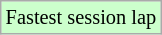<table class="wikitable" style="font-size: 85%;">
<tr style="background:#ccffcc;">
<td>Fastest session lap</td>
</tr>
</table>
